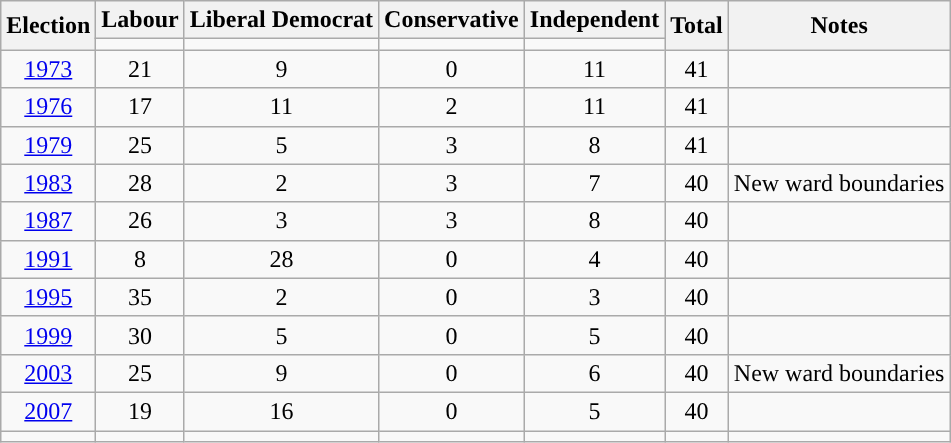<table class="wikitable" style="text-align: center">
<tr>
<th rowspan="2">Election</th>
<th>Labour</th>
<th>Liberal Democrat</th>
<th>Conservative</th>
<th>Independent</th>
<th rowspan="2">Total</th>
<th rowspan="2">Notes</th>
</tr>
<tr>
<td style="background-color: "></td>
<td style="background-color: "></td>
<td style="background-color: "></td>
<td style="background-color: "></td>
</tr>
<tr>
<td><a href='#'>1973</a></td>
<td>21</td>
<td>9</td>
<td>0</td>
<td>11</td>
<td>41</td>
<td></td>
</tr>
<tr>
<td><a href='#'>1976</a></td>
<td>17</td>
<td>11</td>
<td>2</td>
<td>11</td>
<td>41</td>
<td></td>
</tr>
<tr>
<td><a href='#'>1979</a></td>
<td>25</td>
<td>5</td>
<td>3</td>
<td>8</td>
<td>41</td>
<td></td>
</tr>
<tr>
<td><a href='#'>1983</a></td>
<td>28</td>
<td>2</td>
<td>3</td>
<td>7</td>
<td>40</td>
<td>New ward boundaries</td>
</tr>
<tr>
<td><a href='#'>1987</a></td>
<td>26</td>
<td>3</td>
<td>3</td>
<td>8</td>
<td>40</td>
<td></td>
</tr>
<tr>
<td><a href='#'>1991</a></td>
<td>8</td>
<td>28</td>
<td>0</td>
<td>4</td>
<td>40</td>
<td></td>
</tr>
<tr>
<td><a href='#'>1995</a></td>
<td>35</td>
<td>2</td>
<td>0</td>
<td>3</td>
<td>40</td>
<td></td>
</tr>
<tr>
<td><a href='#'>1999</a></td>
<td>30</td>
<td>5</td>
<td>0</td>
<td>5</td>
<td>40</td>
<td></td>
</tr>
<tr>
<td><a href='#'>2003</a></td>
<td>25</td>
<td>9</td>
<td>0</td>
<td>6</td>
<td>40</td>
<td>New ward boundaries</td>
</tr>
<tr>
<td><a href='#'>2007</a></td>
<td>19</td>
<td>16</td>
<td>0</td>
<td>5</td>
<td>40</td>
<td></td>
</tr>
<tr>
<td></td>
<td style="background-color: "></td>
<td style="background-color: "></td>
<td style="background-color: "></td>
<td style="background-color: "></td>
<td></td>
<td></td>
</tr>
</table>
